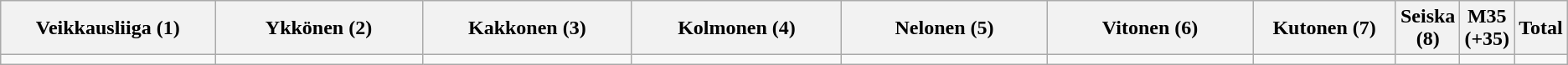<table class="wikitable">
<tr>
<th width="15%">Veikkausliiga (1)</th>
<th width="15%">Ykkönen (2)</th>
<th width="15%">Kakkonen (3)</th>
<th width="15%">Kolmonen (4)</th>
<th width="15%">Nelonen (5)</th>
<th width="15%">Vitonen (6)</th>
<th width="15%">Kutonen (7)</th>
<th width="15%">Seiska (8)</th>
<th width="15%">M35 (+35)</th>
<th width="15%">Total</th>
</tr>
<tr>
<td></td>
<td></td>
<td></td>
<td></td>
<td></td>
<td></td>
<td></td>
<td></td>
<td></td>
<td></td>
</tr>
</table>
